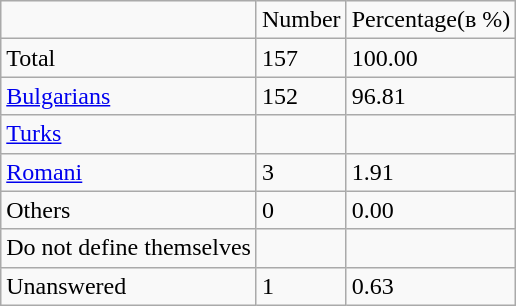<table class="wikitable">
<tr>
<td></td>
<td>Number</td>
<td>Percentage(в %)</td>
</tr>
<tr>
<td>Total</td>
<td>157</td>
<td>100.00</td>
</tr>
<tr>
<td><a href='#'>Bulgarians</a></td>
<td>152</td>
<td>96.81</td>
</tr>
<tr>
<td><a href='#'>Turks</a></td>
<td></td>
<td></td>
</tr>
<tr>
<td><a href='#'>Romani</a></td>
<td>3</td>
<td>1.91</td>
</tr>
<tr>
<td>Others</td>
<td>0</td>
<td>0.00</td>
</tr>
<tr>
<td>Do not define themselves</td>
<td></td>
<td></td>
</tr>
<tr>
<td>Unanswered</td>
<td>1</td>
<td>0.63</td>
</tr>
</table>
